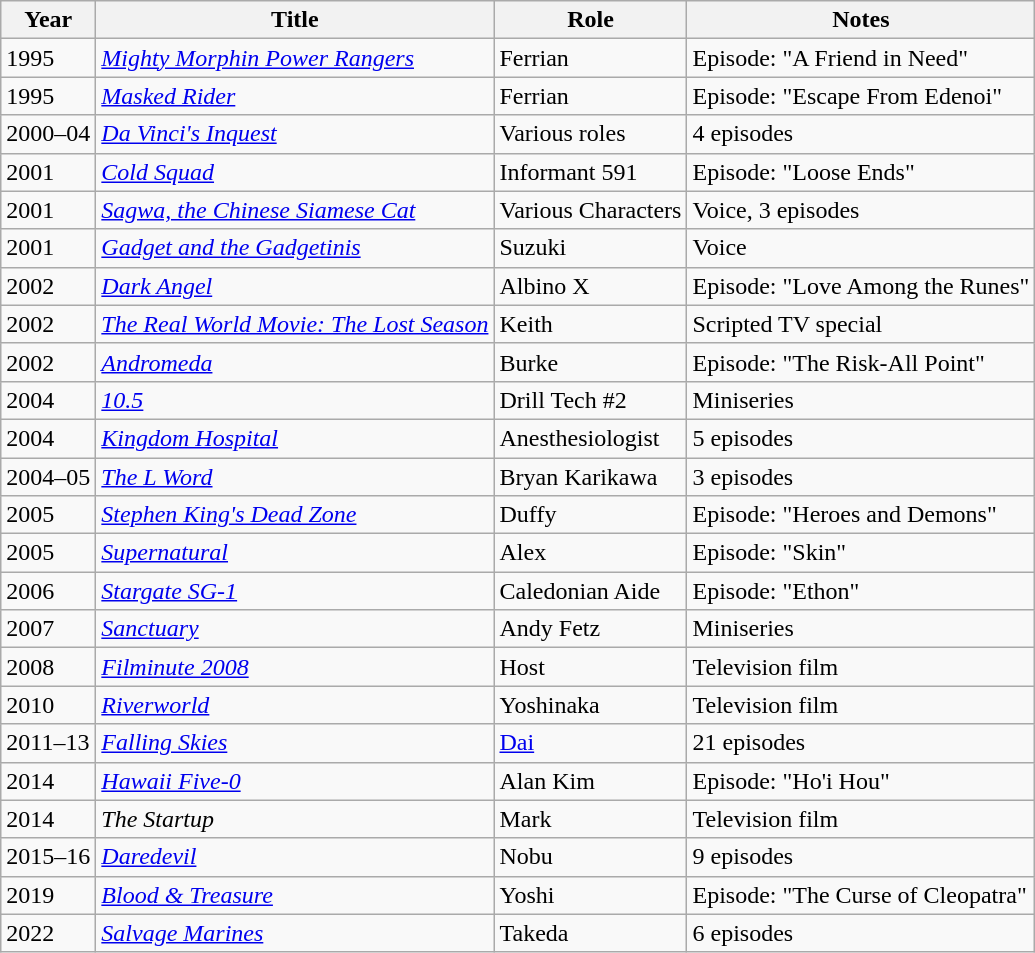<table class="wikitable sortable">
<tr>
<th>Year</th>
<th>Title</th>
<th>Role</th>
<th class="unsortable">Notes</th>
</tr>
<tr>
<td>1995</td>
<td><em><a href='#'>Mighty Morphin Power Rangers</a></em></td>
<td>Ferrian</td>
<td>Episode: "A Friend in Need"</td>
</tr>
<tr>
<td>1995</td>
<td><em><a href='#'>Masked Rider</a></em></td>
<td>Ferrian</td>
<td>Episode: "Escape From Edenoi"</td>
</tr>
<tr>
<td>2000–04</td>
<td><em><a href='#'>Da Vinci's Inquest</a></em></td>
<td>Various roles</td>
<td>4 episodes</td>
</tr>
<tr>
<td>2001</td>
<td><em><a href='#'>Cold Squad</a></em></td>
<td>Informant 591</td>
<td>Episode: "Loose Ends"</td>
</tr>
<tr>
<td>2001</td>
<td><em><a href='#'>Sagwa, the Chinese Siamese Cat</a></em></td>
<td>Various Characters</td>
<td>Voice, 3 episodes</td>
</tr>
<tr>
<td>2001</td>
<td><em><a href='#'>Gadget and the Gadgetinis</a></em></td>
<td>Suzuki</td>
<td>Voice</td>
</tr>
<tr>
<td>2002</td>
<td><em><a href='#'>Dark Angel</a></em></td>
<td>Albino X</td>
<td>Episode: "Love Among the Runes"</td>
</tr>
<tr>
<td>2002</td>
<td><em><a href='#'>The Real World Movie: The Lost Season</a></em></td>
<td>Keith</td>
<td>Scripted TV special</td>
</tr>
<tr>
<td>2002</td>
<td><em><a href='#'>Andromeda</a></em></td>
<td>Burke</td>
<td>Episode: "The Risk-All Point"</td>
</tr>
<tr>
<td>2004</td>
<td><em><a href='#'>10.5</a></em></td>
<td>Drill Tech #2</td>
<td>Miniseries</td>
</tr>
<tr>
<td>2004</td>
<td><em><a href='#'>Kingdom Hospital</a></em></td>
<td>Anesthesiologist</td>
<td>5 episodes</td>
</tr>
<tr>
<td>2004–05</td>
<td><em><a href='#'>The L Word</a></em></td>
<td>Bryan Karikawa</td>
<td>3 episodes</td>
</tr>
<tr>
<td>2005</td>
<td><em><a href='#'>Stephen King's Dead Zone</a></em></td>
<td>Duffy</td>
<td>Episode: "Heroes and Demons"</td>
</tr>
<tr>
<td>2005</td>
<td><em><a href='#'>Supernatural</a></em></td>
<td>Alex</td>
<td>Episode: "Skin"</td>
</tr>
<tr>
<td>2006</td>
<td><em><a href='#'>Stargate SG-1</a></em></td>
<td>Caledonian Aide</td>
<td>Episode: "Ethon"</td>
</tr>
<tr>
<td>2007</td>
<td><em><a href='#'>Sanctuary</a></em></td>
<td>Andy Fetz</td>
<td>Miniseries</td>
</tr>
<tr>
<td>2008</td>
<td><em><a href='#'>Filminute 2008</a></em></td>
<td>Host</td>
<td>Television film</td>
</tr>
<tr>
<td>2010</td>
<td><em><a href='#'>Riverworld</a></em></td>
<td>Yoshinaka</td>
<td>Television film</td>
</tr>
<tr>
<td>2011–13</td>
<td><em><a href='#'>Falling Skies</a></em></td>
<td><a href='#'>Dai</a></td>
<td>21 episodes</td>
</tr>
<tr>
<td>2014</td>
<td><em><a href='#'>Hawaii Five-0</a></em></td>
<td>Alan Kim</td>
<td>Episode: "Ho'i Hou"</td>
</tr>
<tr>
<td>2014</td>
<td><em>The Startup</em></td>
<td>Mark</td>
<td>Television film</td>
</tr>
<tr>
<td>2015–16</td>
<td><em><a href='#'>Daredevil</a></em></td>
<td>Nobu</td>
<td>9 episodes</td>
</tr>
<tr>
<td>2019</td>
<td><em><a href='#'>Blood & Treasure</a></em></td>
<td>Yoshi</td>
<td>Episode: "The Curse of Cleopatra"</td>
</tr>
<tr>
<td>2022</td>
<td><em><a href='#'>Salvage Marines</a></em></td>
<td>Takeda</td>
<td>6 episodes</td>
</tr>
</table>
